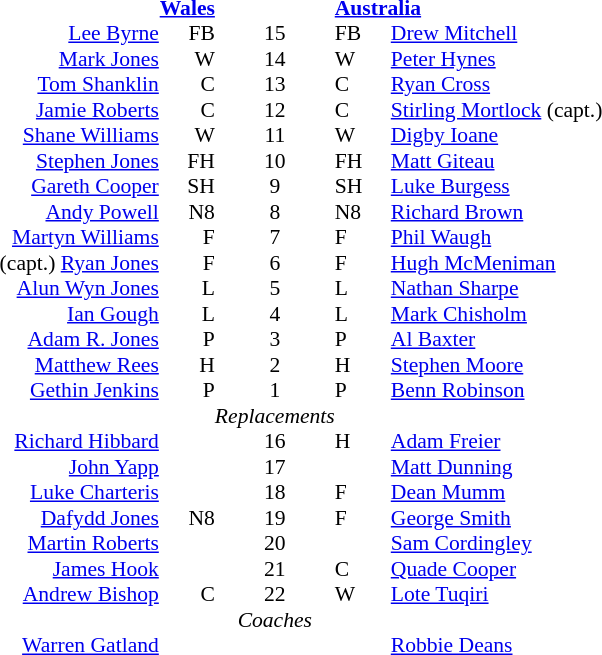<table width="100%" style="font-size: 90%; " cellspacing="0" cellpadding="0" align=center>
<tr>
<td width=41%; text-align=right></td>
<td width=3%; text-align:right></td>
<td width=4%; text-align:center></td>
<td width=3%; text-align:left></td>
<td width=49%; text-align:left></td>
</tr>
<tr>
<td colspan=2; align=right><strong><a href='#'>Wales</a></strong></td>
<td></td>
<td colspan=2;><strong><a href='#'>Australia</a></strong></td>
</tr>
<tr>
<td align=right><a href='#'>Lee Byrne</a></td>
<td align=right>FB</td>
<td align=center>15</td>
<td>FB</td>
<td><a href='#'>Drew Mitchell</a></td>
</tr>
<tr>
<td align=right><a href='#'>Mark Jones</a></td>
<td align=right>W</td>
<td align=center>14</td>
<td>W</td>
<td><a href='#'>Peter Hynes</a> </td>
</tr>
<tr>
<td align=right><a href='#'>Tom Shanklin</a></td>
<td align=right>C</td>
<td align=center>13</td>
<td>C</td>
<td><a href='#'>Ryan Cross</a></td>
</tr>
<tr>
<td align=right> <a href='#'>Jamie Roberts</a></td>
<td align=right>C</td>
<td align=center>12</td>
<td>C</td>
<td><a href='#'>Stirling Mortlock</a> (capt.) </td>
</tr>
<tr>
<td align=right><a href='#'>Shane Williams</a></td>
<td align=right>W</td>
<td align=center>11</td>
<td>W</td>
<td><a href='#'>Digby Ioane</a></td>
</tr>
<tr>
<td align=right><a href='#'>Stephen Jones</a></td>
<td align=right>FH</td>
<td align=center>10</td>
<td>FH</td>
<td><a href='#'>Matt Giteau</a></td>
</tr>
<tr>
<td align=right><a href='#'>Gareth Cooper</a></td>
<td align=right>SH</td>
<td align=center>9</td>
<td>SH</td>
<td><a href='#'>Luke Burgess</a></td>
</tr>
<tr>
<td align=right> <a href='#'>Andy Powell</a></td>
<td align=right>N8</td>
<td align=center>8</td>
<td>N8</td>
<td><a href='#'>Richard Brown</a></td>
</tr>
<tr>
<td align=right><a href='#'>Martyn Williams</a></td>
<td align=right>F</td>
<td align=center>7</td>
<td>F</td>
<td><a href='#'>Phil Waugh</a> </td>
</tr>
<tr>
<td align=right>(capt.) <a href='#'>Ryan Jones</a></td>
<td align=right>F</td>
<td align=center>6</td>
<td>F</td>
<td><a href='#'>Hugh McMeniman</a> </td>
</tr>
<tr>
<td align=right><a href='#'>Alun Wyn Jones</a></td>
<td align=right>L</td>
<td align=center>5</td>
<td>L</td>
<td><a href='#'>Nathan Sharpe</a></td>
</tr>
<tr>
<td align=right><a href='#'>Ian Gough</a></td>
<td align=right>L</td>
<td align=center>4</td>
<td>L</td>
<td><a href='#'>Mark Chisholm</a></td>
</tr>
<tr>
<td align=right><a href='#'>Adam R. Jones</a></td>
<td align=right>P</td>
<td align=center>3</td>
<td>P</td>
<td><a href='#'>Al Baxter</a></td>
</tr>
<tr>
<td align=right><a href='#'>Matthew Rees</a></td>
<td align=right>H</td>
<td align=center>2</td>
<td>H</td>
<td><a href='#'>Stephen Moore</a>  </td>
</tr>
<tr>
<td align=right><a href='#'>Gethin Jenkins</a></td>
<td align=right>P</td>
<td align=center>1</td>
<td>P</td>
<td><a href='#'>Benn Robinson</a></td>
</tr>
<tr>
<td></td>
<td></td>
<td align=center><em>Replacements</em></td>
<td></td>
<td></td>
</tr>
<tr>
<td align=right><a href='#'>Richard Hibbard</a></td>
<td align=right></td>
<td align=center>16</td>
<td>H</td>
<td><a href='#'>Adam Freier</a> </td>
</tr>
<tr>
<td align=right><a href='#'>John Yapp</a></td>
<td align=right></td>
<td align=center>17</td>
<td></td>
<td><a href='#'>Matt Dunning</a></td>
</tr>
<tr>
<td align=right><a href='#'>Luke Charteris</a></td>
<td align=right></td>
<td align=center>18</td>
<td>F</td>
<td><a href='#'>Dean Mumm</a> </td>
</tr>
<tr>
<td align=right> <a href='#'>Dafydd Jones</a></td>
<td align=right>N8</td>
<td align=center>19</td>
<td>F</td>
<td><a href='#'>George Smith</a> </td>
</tr>
<tr>
<td align=right><a href='#'>Martin Roberts</a></td>
<td align=right></td>
<td align=center>20</td>
<td></td>
<td><a href='#'>Sam Cordingley</a></td>
</tr>
<tr>
<td align=right><a href='#'>James Hook</a></td>
<td align=right></td>
<td align=center>21</td>
<td>C</td>
<td><a href='#'>Quade Cooper</a> </td>
</tr>
<tr>
<td align=right> <a href='#'>Andrew Bishop</a></td>
<td align=right>C</td>
<td align=center>22</td>
<td>W</td>
<td><a href='#'>Lote Tuqiri</a> </td>
</tr>
<tr>
<td></td>
<td></td>
<td align=center><em>Coaches</em></td>
<td></td>
<td></td>
</tr>
<tr>
<td align=right> <a href='#'>Warren Gatland</a></td>
<td></td>
<td></td>
<td></td>
<td><a href='#'>Robbie Deans</a> </td>
</tr>
</table>
